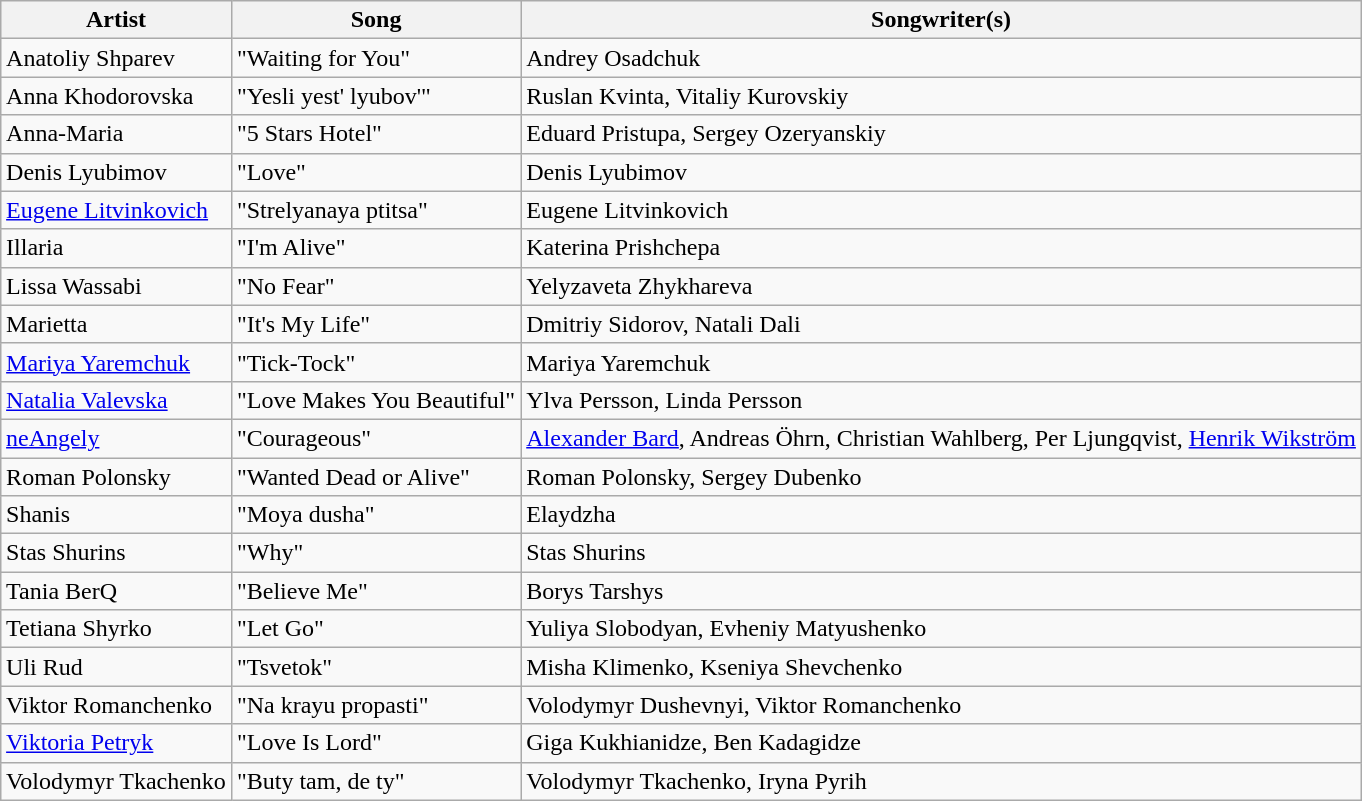<table class="sortable wikitable" style="margin: 1em auto 1em auto;">
<tr>
<th>Artist</th>
<th>Song</th>
<th>Songwriter(s)</th>
</tr>
<tr>
<td>Anatoliy Shparev</td>
<td>"Waiting for You"</td>
<td>Andrey Osadchuk</td>
</tr>
<tr>
<td>Anna Khodorovska</td>
<td>"Yesli yest' lyubov'" </td>
<td>Ruslan Kvinta, Vitaliy Kurovskiy</td>
</tr>
<tr>
<td>Anna-Maria</td>
<td>"5 Stars Hotel"</td>
<td>Eduard Pristupa, Sergey Ozeryanskiy</td>
</tr>
<tr>
<td>Denis Lyubimov</td>
<td>"Love"</td>
<td>Denis Lyubimov</td>
</tr>
<tr>
<td><a href='#'>Eugene Litvinkovich</a></td>
<td>"Strelyanaya ptitsa" </td>
<td>Eugene Litvinkovich</td>
</tr>
<tr>
<td>Illaria</td>
<td>"I'm Alive"</td>
<td>Katerina Prishchepa</td>
</tr>
<tr>
<td>Lissa Wassabi</td>
<td>"No Fear"</td>
<td>Yelyzaveta Zhykhareva</td>
</tr>
<tr>
<td>Marietta</td>
<td>"It's My Life"</td>
<td>Dmitriy Sidorov, Natali Dali</td>
</tr>
<tr>
<td><a href='#'>Mariya Yaremchuk</a></td>
<td>"Tick-Tock"</td>
<td>Mariya Yaremchuk</td>
</tr>
<tr>
<td><a href='#'>Natalia Valevska</a></td>
<td>"Love Makes You Beautiful"</td>
<td>Ylva Persson, Linda Persson</td>
</tr>
<tr>
<td><a href='#'>neAngely</a></td>
<td>"Courageous"</td>
<td><a href='#'>Alexander Bard</a>, Andreas Öhrn, Christian Wahlberg, Per Ljungqvist, <a href='#'>Henrik Wikström</a></td>
</tr>
<tr>
<td>Roman Polonsky</td>
<td>"Wanted Dead or Alive"</td>
<td>Roman Polonsky, Sergey Dubenko</td>
</tr>
<tr>
<td>Shanis</td>
<td>"Moya dusha" </td>
<td>Elaydzha</td>
</tr>
<tr>
<td>Stas Shurins</td>
<td>"Why"</td>
<td>Stas Shurins</td>
</tr>
<tr>
<td>Tania BerQ</td>
<td>"Believe Me"</td>
<td>Borys Tarshys</td>
</tr>
<tr>
<td>Tetiana Shyrko</td>
<td>"Let Go"</td>
<td>Yuliya Slobodyan, Evheniy Matyushenko</td>
</tr>
<tr>
<td>Uli Rud</td>
<td>"Tsvetok" </td>
<td>Misha Klimenko, Kseniya Shevchenko</td>
</tr>
<tr>
<td>Viktor Romanchenko</td>
<td>"Na krayu propasti" </td>
<td>Volodymyr Dushevnyi, Viktor Romanchenko</td>
</tr>
<tr>
<td><a href='#'>Viktoria Petryk</a></td>
<td>"Love Is Lord"</td>
<td>Giga Kukhianidze, Ben Kadagidze</td>
</tr>
<tr>
<td>Volodymyr Tkachenko</td>
<td>"Buty tam, de ty" </td>
<td>Volodymyr Tkachenko, Iryna Pyrih</td>
</tr>
</table>
